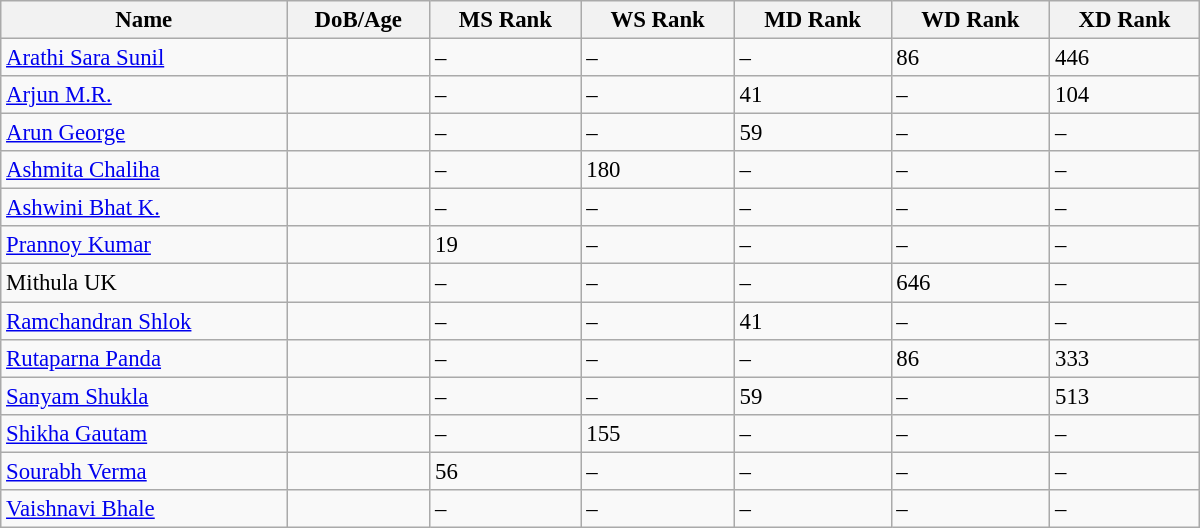<table class="wikitable"  style="width:800px; font-size:95%;">
<tr>
<th align="left">Name</th>
<th align="left">DoB/Age</th>
<th align="left">MS Rank</th>
<th align="left">WS Rank</th>
<th align="left">MD Rank</th>
<th align="left">WD Rank</th>
<th align="left">XD Rank</th>
</tr>
<tr>
<td><a href='#'>Arathi Sara Sunil</a></td>
<td></td>
<td>–</td>
<td>–</td>
<td>–</td>
<td>86</td>
<td>446</td>
</tr>
<tr>
<td><a href='#'>Arjun M.R.</a></td>
<td></td>
<td>–</td>
<td>–</td>
<td>41</td>
<td>–</td>
<td>104</td>
</tr>
<tr>
<td><a href='#'>Arun George</a></td>
<td></td>
<td>–</td>
<td>–</td>
<td>59</td>
<td>–</td>
<td>–</td>
</tr>
<tr>
<td><a href='#'>Ashmita Chaliha</a></td>
<td></td>
<td>–</td>
<td>180</td>
<td>–</td>
<td>–</td>
<td>–</td>
</tr>
<tr>
<td><a href='#'>Ashwini Bhat K.</a></td>
<td></td>
<td>–</td>
<td>–</td>
<td>–</td>
<td>–</td>
<td>–</td>
</tr>
<tr>
<td><a href='#'>Prannoy Kumar</a></td>
<td></td>
<td>19</td>
<td>–</td>
<td>–</td>
<td>–</td>
<td>–</td>
</tr>
<tr>
<td>Mithula UK</td>
<td></td>
<td>–</td>
<td>–</td>
<td>–</td>
<td>646</td>
<td>–</td>
</tr>
<tr>
<td><a href='#'>Ramchandran Shlok</a></td>
<td></td>
<td>–</td>
<td>–</td>
<td>41</td>
<td>–</td>
<td>–</td>
</tr>
<tr>
<td><a href='#'>Rutaparna Panda</a></td>
<td></td>
<td>–</td>
<td>–</td>
<td>–</td>
<td>86</td>
<td>333</td>
</tr>
<tr>
<td><a href='#'>Sanyam Shukla</a></td>
<td></td>
<td>–</td>
<td>–</td>
<td>59</td>
<td>–</td>
<td>513</td>
</tr>
<tr>
<td><a href='#'>Shikha Gautam</a></td>
<td></td>
<td>–</td>
<td>155</td>
<td>–</td>
<td>–</td>
<td>–</td>
</tr>
<tr>
<td><a href='#'>Sourabh Verma</a></td>
<td></td>
<td>56</td>
<td>–</td>
<td>–</td>
<td>–</td>
<td>–</td>
</tr>
<tr>
<td><a href='#'>Vaishnavi Bhale</a></td>
<td></td>
<td>–</td>
<td>–</td>
<td>–</td>
<td>–</td>
<td>–</td>
</tr>
</table>
